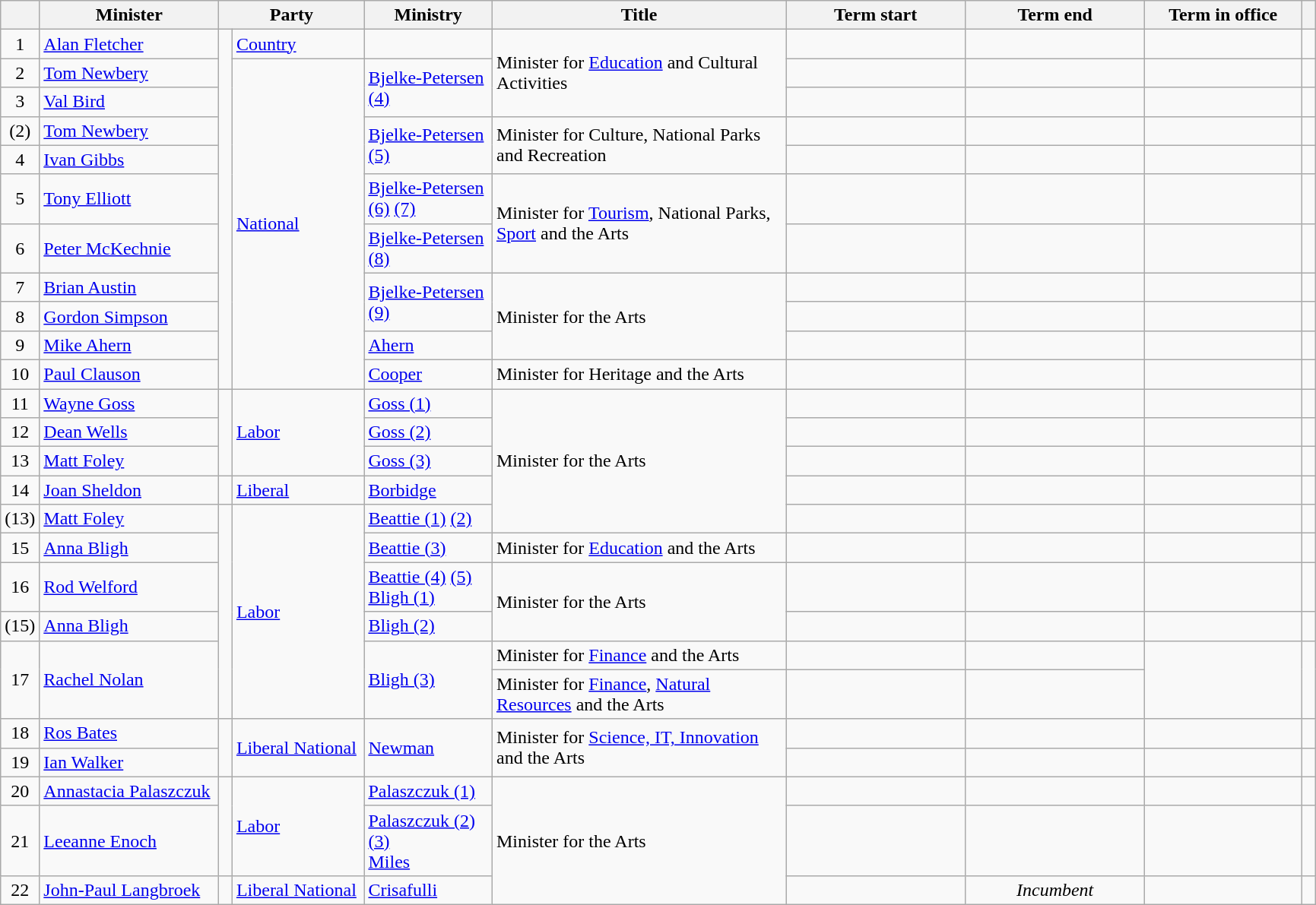<table class="wikitable sortable">
<tr>
<th width=5></th>
<th width=150>Minister</th>
<th width=120 colspan=2>Party</th>
<th width=105>Ministry</th>
<th width=250>Title</th>
<th class="unsortable" width=150>Term start</th>
<th class="unsortable" width=150>Term end</th>
<th width=130>Term in office</th>
<th class="unsortable" width=5></th>
</tr>
<tr>
<td align=center>1</td>
<td><a href='#'>Alan Fletcher</a></td>
<td rowspan="11" > </td>
<td><a href='#'>Country</a></td>
<td></td>
<td rowspan="3">Minister for <a href='#'>Education</a> and Cultural Activities</td>
<td align=center></td>
<td align=center></td>
<td align=right><strong></strong></td>
<td></td>
</tr>
<tr>
<td align=center>2</td>
<td><a href='#'>Tom Newbery</a></td>
<td rowspan="10"><a href='#'>National</a></td>
<td rowspan="2"><a href='#'>Bjelke-Petersen (4)</a></td>
<td align=center></td>
<td align=center></td>
<td align=right></td>
<td></td>
</tr>
<tr>
<td align=center>3</td>
<td><a href='#'>Val Bird</a></td>
<td align=center></td>
<td align=center></td>
<td align=right></td>
<td></td>
</tr>
<tr>
<td align=center>(2)</td>
<td><a href='#'>Tom Newbery</a></td>
<td rowspan="2"><a href='#'>Bjelke-Petersen (5)</a></td>
<td rowspan="2">Minister for Culture, National Parks and Recreation</td>
<td align=center></td>
<td align=center></td>
<td align=right></td>
<td></td>
</tr>
<tr>
<td align=center>4</td>
<td><a href='#'>Ivan Gibbs</a></td>
<td align=center></td>
<td align=center></td>
<td align=right></td>
<td></td>
</tr>
<tr>
<td align=center>5</td>
<td><a href='#'>Tony Elliott</a></td>
<td><a href='#'>Bjelke-Petersen (6)</a> <a href='#'>(7)</a></td>
<td rowspan="2">Minister for <a href='#'>Tourism</a>, National Parks, <a href='#'>Sport</a> and the Arts</td>
<td align=center></td>
<td align=center></td>
<td align=right></td>
<td></td>
</tr>
<tr>
<td align=center>6</td>
<td><a href='#'>Peter McKechnie</a></td>
<td><a href='#'>Bjelke-Petersen (8)</a></td>
<td align=center></td>
<td align=center></td>
<td align=right></td>
<td></td>
</tr>
<tr>
<td align=center>7</td>
<td><a href='#'>Brian Austin</a></td>
<td rowspan="2"><a href='#'>Bjelke-Petersen (9)</a></td>
<td rowspan="3">Minister for the Arts</td>
<td align=center></td>
<td align=center></td>
<td align=right></td>
<td></td>
</tr>
<tr>
<td align=center>8</td>
<td><a href='#'>Gordon Simpson</a></td>
<td align=center></td>
<td align=center></td>
<td align=right></td>
<td></td>
</tr>
<tr>
<td align=center>9</td>
<td><a href='#'>Mike Ahern</a></td>
<td><a href='#'>Ahern</a></td>
<td align=center></td>
<td align=center></td>
<td align=right></td>
<td></td>
</tr>
<tr>
<td align=center>10</td>
<td><a href='#'>Paul Clauson</a></td>
<td><a href='#'>Cooper</a></td>
<td>Minister for Heritage and the Arts</td>
<td align=center></td>
<td align=center></td>
<td align=right></td>
<td></td>
</tr>
<tr>
<td align=center>11</td>
<td><a href='#'>Wayne Goss</a></td>
<td rowspan="3" > </td>
<td rowspan="3"><a href='#'>Labor</a></td>
<td><a href='#'>Goss (1)</a></td>
<td rowspan="5">Minister for the Arts</td>
<td align=center></td>
<td align=center></td>
<td align=right></td>
<td></td>
</tr>
<tr>
<td align=center>12</td>
<td><a href='#'>Dean Wells</a></td>
<td><a href='#'>Goss (2)</a></td>
<td align=center></td>
<td align=center></td>
<td align=right></td>
<td></td>
</tr>
<tr>
<td align=center>13</td>
<td><a href='#'>Matt Foley</a></td>
<td><a href='#'>Goss (3)</a></td>
<td align=center></td>
<td align=center></td>
<td align=right></td>
<td></td>
</tr>
<tr>
<td align=center>14</td>
<td><a href='#'>Joan Sheldon</a></td>
<td> </td>
<td><a href='#'>Liberal</a></td>
<td><a href='#'>Borbidge</a></td>
<td align=center></td>
<td align=center></td>
<td align=right></td>
<td></td>
</tr>
<tr>
<td align=center>(13)</td>
<td><a href='#'>Matt Foley</a></td>
<td rowspan="6" > </td>
<td rowspan="6"><a href='#'>Labor</a></td>
<td><a href='#'>Beattie (1)</a> <a href='#'>(2)</a></td>
<td align=center></td>
<td align=center></td>
<td align=right></td>
<td></td>
</tr>
<tr>
<td align=center>15</td>
<td><a href='#'>Anna Bligh</a></td>
<td><a href='#'>Beattie (3)</a></td>
<td>Minister for <a href='#'>Education</a> and the Arts</td>
<td align=center></td>
<td align=center></td>
<td align=right></td>
<td></td>
</tr>
<tr>
<td align=center>16</td>
<td><a href='#'>Rod Welford</a></td>
<td><a href='#'>Beattie (4)</a> <a href='#'>(5)</a><br><a href='#'>Bligh (1)</a></td>
<td rowspan="2">Minister for the Arts</td>
<td align=center></td>
<td align=center></td>
<td align=right></td>
<td></td>
</tr>
<tr>
<td align=center>(15)</td>
<td><a href='#'>Anna Bligh</a></td>
<td><a href='#'>Bligh (2)</a></td>
<td align=center></td>
<td align=center></td>
<td align=right></td>
<td></td>
</tr>
<tr>
<td rowspan="2" align=center>17</td>
<td rowspan="2"><a href='#'>Rachel Nolan</a></td>
<td rowspan="2"><a href='#'>Bligh (3)</a></td>
<td>Minister for <a href='#'>Finance</a> and the Arts</td>
<td align=center></td>
<td align=center></td>
<td rowspan="2" align=right></td>
<td rowspan="2"></td>
</tr>
<tr>
<td>Minister for <a href='#'>Finance</a>, <a href='#'>Natural Resources</a> and the Arts</td>
<td align=center></td>
<td align=center></td>
</tr>
<tr>
<td align=center>18</td>
<td><a href='#'>Ros Bates</a></td>
<td rowspan="2" > </td>
<td rowspan="2"><a href='#'>Liberal National</a></td>
<td rowspan="2"><a href='#'>Newman</a></td>
<td rowspan="2">Minister for <a href='#'>Science, IT, Innovation</a> and the Arts</td>
<td align=center></td>
<td align=center></td>
<td align=right></td>
<td></td>
</tr>
<tr>
<td align=center>19</td>
<td><a href='#'>Ian Walker</a></td>
<td align=center></td>
<td align=center></td>
<td align=right></td>
<td></td>
</tr>
<tr>
<td align=center>20</td>
<td><a href='#'>Annastacia Palaszczuk</a></td>
<td rowspan="2" > </td>
<td rowspan="2"><a href='#'>Labor</a></td>
<td><a href='#'>Palaszczuk (1)</a></td>
<td rowspan="3">Minister for the Arts</td>
<td align=center></td>
<td align=center></td>
<td align=right></td>
<td></td>
</tr>
<tr>
<td align=center>21</td>
<td><a href='#'>Leeanne Enoch</a></td>
<td><a href='#'>Palaszczuk (2)</a> <a href='#'>(3)</a><br><a href='#'>Miles</a></td>
<td align=center></td>
<td align=center></td>
<td align=right></td>
<td></td>
</tr>
<tr>
<td align=center>22</td>
<td><a href='#'>John-Paul Langbroek</a></td>
<td> </td>
<td><a href='#'>Liberal National</a></td>
<td><a href='#'>Crisafulli</a></td>
<td align=center></td>
<td align=center><em>Incumbent</em></td>
<td align=right></td>
<td></td>
</tr>
</table>
